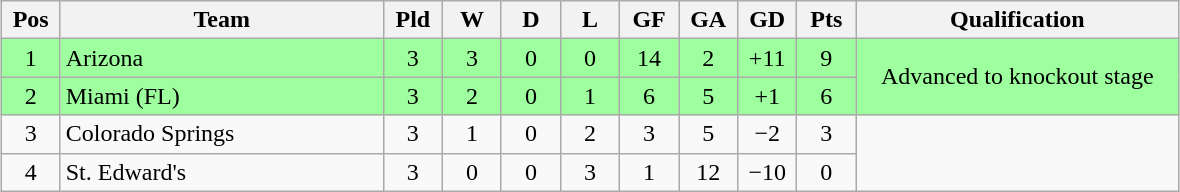<table class="wikitable" style="text-align:center; margin: 1em auto">
<tr>
<th style="width:2em">Pos</th>
<th style="width:13em">Team</th>
<th style="width:2em">Pld</th>
<th style="width:2em">W</th>
<th style="width:2em">D</th>
<th style="width:2em">L</th>
<th style="width:2em">GF</th>
<th style="width:2em">GA</th>
<th style="width:2em">GD</th>
<th style="width:2em">Pts</th>
<th style="width:13em">Qualification</th>
</tr>
<tr bgcolor="#9eff9e">
<td>1</td>
<td style="text-align:left">Arizona</td>
<td>3</td>
<td>3</td>
<td>0</td>
<td>0</td>
<td>14</td>
<td>2</td>
<td>+11<strong></strong></td>
<td>9</td>
<td rowspan="2">Advanced to knockout stage</td>
</tr>
<tr bgcolor="#9eff9e">
<td>2</td>
<td style="text-align:left">Miami (FL)</td>
<td>3</td>
<td>2</td>
<td>0</td>
<td>1</td>
<td>6</td>
<td>5</td>
<td>+1</td>
<td>6</td>
</tr>
<tr>
<td>3</td>
<td style="text-align:left">Colorado Springs</td>
<td>3</td>
<td>1</td>
<td>0</td>
<td>2</td>
<td>3</td>
<td>5</td>
<td>−2</td>
<td>3</td>
</tr>
<tr>
<td>4</td>
<td style="text-align:left">St. Edward's</td>
<td>3</td>
<td>0</td>
<td>0</td>
<td>3</td>
<td>1</td>
<td>12</td>
<td>−10<strong></strong></td>
<td>0</td>
</tr>
</table>
